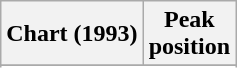<table class="wikitable sortable plainrowheaders" border="1">
<tr>
<th scope="col">Chart (1993)</th>
<th scope="col">Peak<br>position</th>
</tr>
<tr>
</tr>
<tr>
</tr>
<tr>
</tr>
<tr>
</tr>
<tr>
</tr>
<tr>
</tr>
</table>
